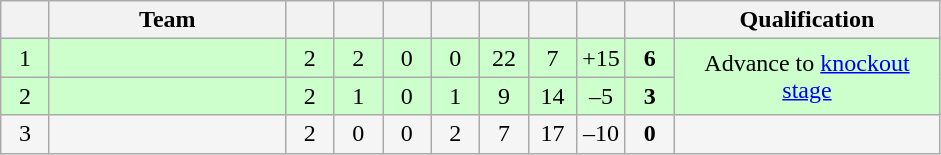<table class="wikitable" style="text-align: center;">
<tr>
<th width="25"></th>
<th width="150">Team</th>
<th width="25"></th>
<th width="25"></th>
<th width="25"></th>
<th width="25"></th>
<th width="25"></th>
<th width="25"></th>
<th width="25"></th>
<th width="25"></th>
<th width="170">Qualification</th>
</tr>
<tr align=center style="background:#ccffcc;">
<td>1</td>
<td style="text-align:left;"></td>
<td>2</td>
<td>2</td>
<td>0</td>
<td>0</td>
<td>22</td>
<td>7</td>
<td>+15</td>
<td><strong>6</strong></td>
<td rowspan="2">Advance to <a href='#'>knockout stage</a></td>
</tr>
<tr align=center style="background:#ccffcc;">
<td>2</td>
<td style="text-align:left;"></td>
<td>2</td>
<td>1</td>
<td>0</td>
<td>1</td>
<td>9</td>
<td>14</td>
<td>–5</td>
<td><strong>3</strong></td>
</tr>
<tr align=center style="background:#f5f5f5;">
<td>3</td>
<td style="text-align:left;"></td>
<td>2</td>
<td>0</td>
<td>0</td>
<td>2</td>
<td>7</td>
<td>17</td>
<td>–10</td>
<td><strong>0</strong></td>
<td></td>
</tr>
</table>
